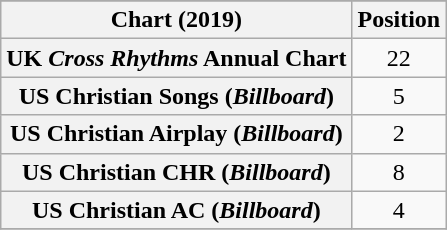<table class="wikitable sortable plainrowheaders" style="text-align:center">
<tr>
</tr>
<tr>
<th scope="col">Chart (2019)</th>
<th scope="col">Position</th>
</tr>
<tr>
<th scope="row">UK <em> Cross Rhythms</em> Annual Chart</th>
<td>22</td>
</tr>
<tr>
<th scope="row">US Christian Songs (<em>Billboard</em>)</th>
<td>5</td>
</tr>
<tr>
<th scope="row">US Christian Airplay (<em>Billboard</em>)</th>
<td>2</td>
</tr>
<tr>
<th scope="row">US Christian CHR (<em>Billboard</em>)</th>
<td>8</td>
</tr>
<tr>
<th scope="row">US Christian AC (<em>Billboard</em>)</th>
<td>4</td>
</tr>
<tr>
</tr>
</table>
